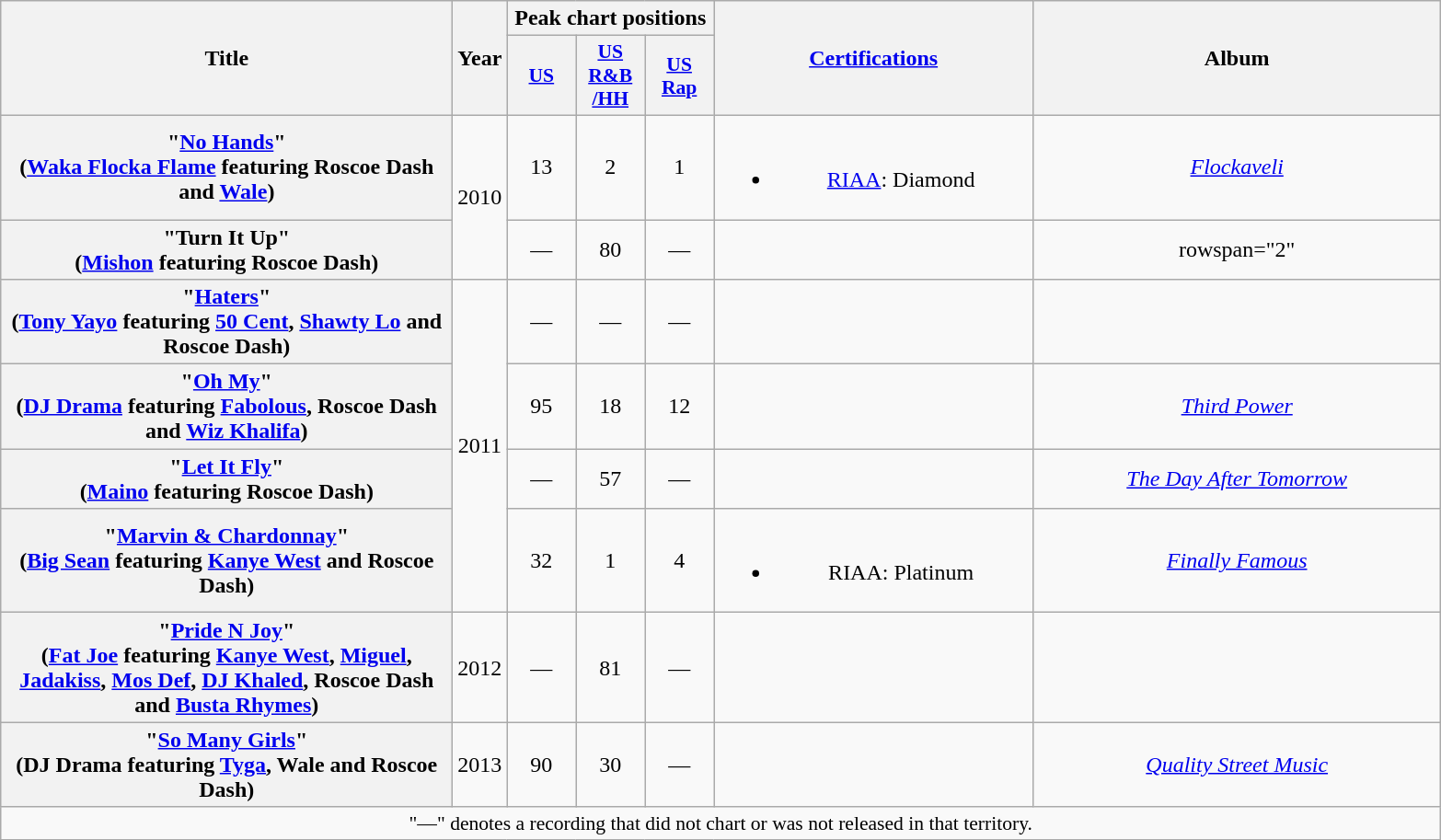<table class="wikitable plainrowheaders" style="text-align:center;" border="1">
<tr>
<th scope="col" rowspan="2" style="width:20em;">Title</th>
<th scope="col" rowspan="2" style="width:1em;">Year</th>
<th scope="col" colspan="3">Peak chart positions</th>
<th scope="col" rowspan="2" style="width:14em;"><a href='#'>Certifications</a></th>
<th scope="col" rowspan="2" style="width:18em;">Album</th>
</tr>
<tr>
<th scope="col" style="width:3em;font-size:90%;"><a href='#'>US</a><br></th>
<th scope="col" style="width:3em;font-size:90%;"><a href='#'>US<br>R&B<br>/HH</a><br></th>
<th scope="col" style="width:3em;font-size:90%;"><a href='#'>US<br>Rap</a><br></th>
</tr>
<tr>
<th scope="row">"<a href='#'>No Hands</a>" <br> <span>(<a href='#'>Waka Flocka Flame</a> featuring Roscoe Dash and <a href='#'>Wale</a>)</span></th>
<td rowspan="2">2010</td>
<td>13</td>
<td>2</td>
<td>1</td>
<td><br><ul><li><a href='#'>RIAA</a>: Diamond</li></ul></td>
<td><em><a href='#'>Flockaveli</a></em></td>
</tr>
<tr>
<th scope="row">"Turn It Up"<br> <span>(<a href='#'>Mishon</a> featuring Roscoe Dash)</span></th>
<td>—</td>
<td>80</td>
<td>—</td>
<td></td>
<td>rowspan="2" </td>
</tr>
<tr>
<th scope="row">"<a href='#'>Haters</a>"<br> <span>(<a href='#'>Tony Yayo</a> featuring <a href='#'>50 Cent</a>, <a href='#'>Shawty Lo</a> and Roscoe Dash)</span></th>
<td rowspan="4">2011</td>
<td>—</td>
<td>—</td>
<td>—</td>
<td></td>
</tr>
<tr>
<th scope="row">"<a href='#'>Oh My</a>" <br> <span>(<a href='#'>DJ Drama</a> featuring <a href='#'>Fabolous</a>, Roscoe Dash and <a href='#'>Wiz Khalifa</a>)</span></th>
<td>95</td>
<td>18</td>
<td>12</td>
<td></td>
<td><em><a href='#'>Third Power</a></em></td>
</tr>
<tr>
<th scope="row">"<a href='#'>Let It Fly</a>" <br> <span>(<a href='#'>Maino</a> featuring Roscoe Dash)</span></th>
<td>—</td>
<td>57</td>
<td>—</td>
<td></td>
<td><em><a href='#'>The Day After Tomorrow</a></em></td>
</tr>
<tr>
<th scope="row">"<a href='#'>Marvin & Chardonnay</a>" <br> <span>(<a href='#'>Big Sean</a> featuring <a href='#'>Kanye West</a> and Roscoe Dash)</span></th>
<td>32</td>
<td>1</td>
<td>4</td>
<td><br><ul><li>RIAA: Platinum</li></ul></td>
<td><em><a href='#'>Finally Famous</a></em></td>
</tr>
<tr>
<th scope="row">"<a href='#'>Pride N Joy</a>" <br> <span>(<a href='#'>Fat Joe</a> featuring <a href='#'>Kanye West</a>, <a href='#'>Miguel</a>, <a href='#'>Jadakiss</a>, <a href='#'>Mos Def</a>, <a href='#'>DJ Khaled</a>, Roscoe Dash and <a href='#'>Busta Rhymes</a>)</span></th>
<td>2012</td>
<td>—</td>
<td>81</td>
<td>—</td>
<td></td>
<td></td>
</tr>
<tr>
<th scope="row">"<a href='#'>So Many Girls</a>"<br><span>(DJ Drama featuring <a href='#'>Tyga</a>, Wale and Roscoe Dash)</span></th>
<td>2013</td>
<td>90</td>
<td>30</td>
<td>—</td>
<td></td>
<td><em><a href='#'>Quality Street Music</a></em></td>
</tr>
<tr>
<td colspan="7" style="font-size:90%">"—" denotes a recording that did not chart or was not released in that territory.</td>
</tr>
</table>
